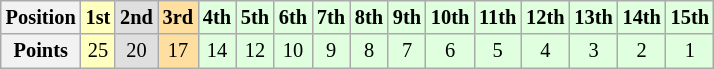<table class="wikitable" style="font-size: 85%;">
<tr>
<th>Position</th>
<td style="background-color:#ffffbf" align="center"><strong>1st</strong></td>
<td style="background-color:#dfdfdf" align="center"><strong>2nd</strong></td>
<td style="background-color:#ffdf9f" align="center"><strong>3rd</strong></td>
<td style="background-color:#dfffdf" align="center"><strong>4th</strong></td>
<td style="background-color:#dfffdf" align="center"><strong>5th</strong></td>
<td style="background-color:#dfffdf" align="center"><strong>6th</strong></td>
<td style="background-color:#dfffdf" align="center"><strong>7th</strong></td>
<td style="background-color:#dfffdf" align="center"><strong>8th</strong></td>
<td style="background-color:#dfffdf" align="center"><strong>9th</strong></td>
<td style="background-color:#dfffdf" align="center"><strong>10th</strong></td>
<td style="background-color:#dfffdf" align="center"><strong>11th</strong></td>
<td style="background-color:#dfffdf" align="center"><strong>12th</strong></td>
<td style="background-color:#dfffdf" align="center"><strong>13th</strong></td>
<td style="background-color:#dfffdf" align="center"><strong>14th</strong></td>
<td style="background-color:#dfffdf" align="center"><strong>15th</strong></td>
</tr>
<tr>
<th>Points</th>
<td style="background-color:#ffffbf" align="center">25</td>
<td style="background-color:#dfdfdf" align="center">20</td>
<td style="background-color:#ffdf9f" align="center">17</td>
<td style="background-color:#dfffdf" align="center">14</td>
<td style="background-color:#dfffdf" align="center">12</td>
<td style="background-color:#dfffdf" align="center">10</td>
<td style="background-color:#dfffdf" align="center">9</td>
<td style="background-color:#dfffdf" align="center">8</td>
<td style="background-color:#dfffdf" align="center">7</td>
<td style="background-color:#dfffdf" align="center">6</td>
<td style="background-color:#dfffdf" align="center">5</td>
<td style="background-color:#dfffdf" align="center">4</td>
<td style="background-color:#dfffdf" align="center">3</td>
<td style="background-color:#dfffdf" align="center">2</td>
<td style="background-color:#dfffdf" align="center">1</td>
</tr>
</table>
